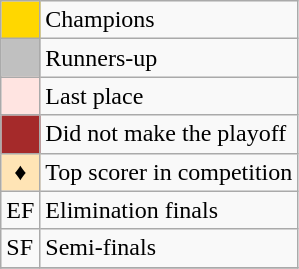<table class="wikitable">
<tr>
<td style="background:gold"></td>
<td>Champions</td>
</tr>
<tr>
<td style="background:silver"></td>
<td>Runners-up</td>
</tr>
<tr>
<td style="background:#FFE4E1"></td>
<td>Last place</td>
</tr>
<tr>
<td style="background:brown"></td>
<td>Did not make the playoff</td>
</tr>
<tr>
<td style="background:#FFE4B5; text-align:center">♦</td>
<td>Top scorer in competition</td>
</tr>
<tr>
<td>EF</td>
<td>Elimination finals</td>
</tr>
<tr>
<td>SF</td>
<td>Semi-finals</td>
</tr>
<tr>
</tr>
</table>
